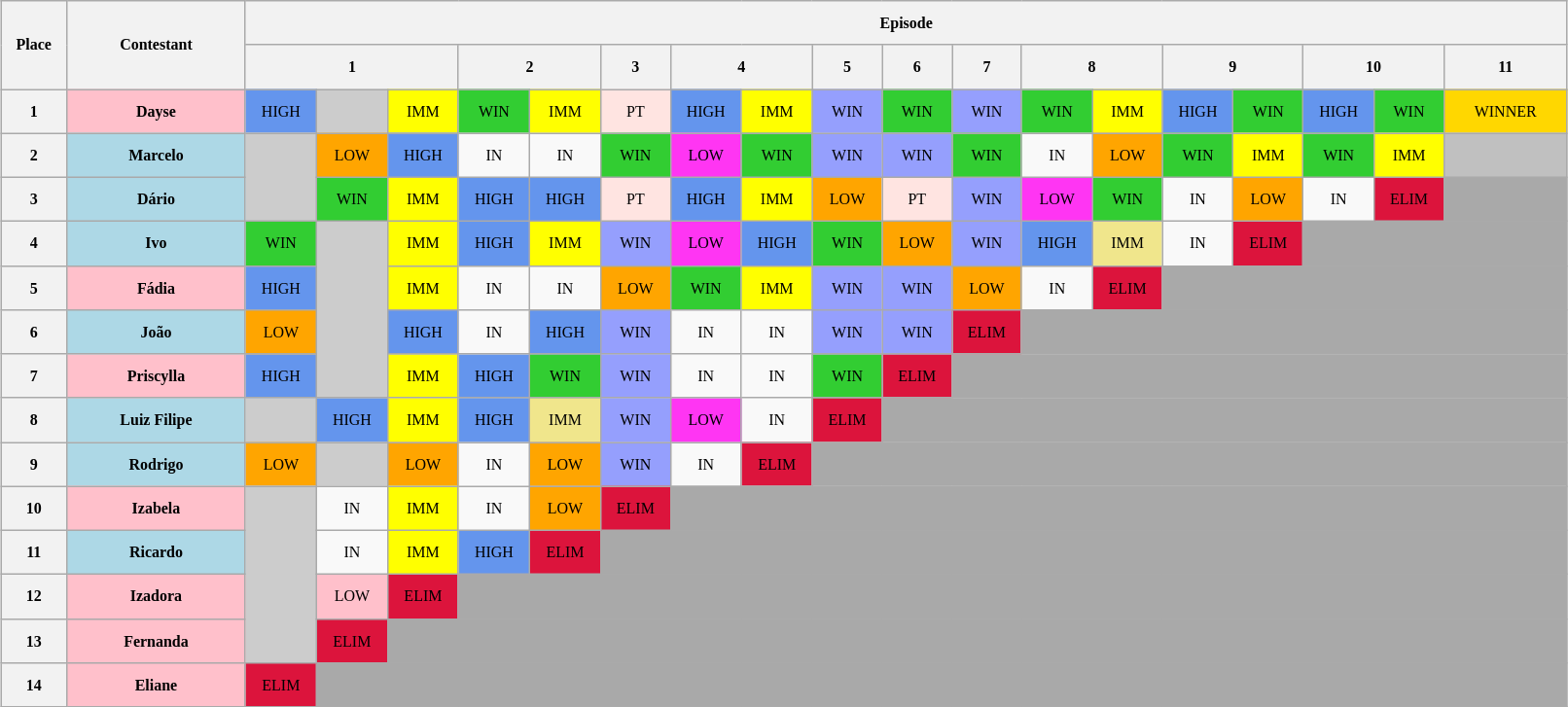<table class="wikitable" style="margin:1em auto; text-align: center; font-size: 8pt; line-height:25px; width: 85%">
<tr>
<th rowspan=02 width=15>Place</th>
<th rowspan=02 width=75>Contestant</th>
<th colspan="18">Episode</th>
</tr>
<tr>
<th colspan=3>1</th>
<th colspan=2>2</th>
<th>3</th>
<th colspan=2>4</th>
<th>5</th>
<th>6</th>
<th>7</th>
<th colspan=2>8</th>
<th colspan=2>9</th>
<th colspan=2>10</th>
<th>11</th>
</tr>
<tr>
<th width=10>1</th>
<td bgcolor="FFC0CB" width=50><strong>Dayse</strong></td>
<td bgcolor="6495ED" width=25>HIGH</td>
<td bgcolor="CCCCCC" width=25></td>
<td bgcolor="FFFF00" width=25>IMM</td>
<td bgcolor="32CD32" width=25>WIN</td>
<td bgcolor="FFFF00" width=25>IMM</td>
<td bgcolor="FFE4E1" width=25>PT</td>
<td bgcolor="6495ED" width=25>HIGH</td>
<td bgcolor="FFFF00" width=25>IMM</td>
<td bgcolor="959FFD" width=25>WIN</td>
<td bgcolor="32CD32" width=25>WIN</td>
<td bgcolor="959FFD" width=25>WIN</td>
<td bgcolor="32CD32" width=25>WIN</td>
<td bgcolor="FFFF00" width=25>IMM</td>
<td bgcolor="6495ED" width=25>HIGH</td>
<td bgcolor="32CD32" width=25>WIN</td>
<td bgcolor="6495ED" width=25>HIGH</td>
<td bgcolor="32CD32" width=25>WIN</td>
<td bgcolor="FFD700" width=50>WINNER</td>
</tr>
<tr>
<th>2</th>
<td bgcolor="ADD8E6"><strong>Marcelo</strong></td>
<td bgcolor="CCCCCC" rowspan=2></td>
<td bgcolor="FFA500">LOW</td>
<td bgcolor="6495ED">HIGH</td>
<td>IN</td>
<td>IN</td>
<td bgcolor="32CD32">WIN</td>
<td bgcolor="FF35F3">LOW</td>
<td bgcolor="32CD32">WIN</td>
<td bgcolor="959FFD">WIN</td>
<td bgcolor="959FFD">WIN</td>
<td bgcolor="32CD32">WIN</td>
<td>IN</td>
<td bgcolor="FFA500">LOW</td>
<td bgcolor="32CD32">WIN</td>
<td bgcolor="FFFF00">IMM</td>
<td bgcolor="32CD32">WIN</td>
<td bgcolor="FFFF00">IMM</td>
<td bgcolor="C0C0C0"></td>
</tr>
<tr>
<th>3</th>
<td bgcolor="ADD8E6"><strong>Dário</strong></td>
<td bgcolor="32CD32">WIN</td>
<td bgcolor="FFFF00">IMM</td>
<td bgcolor="6495ED">HIGH</td>
<td bgcolor="6495ED">HIGH</td>
<td bgcolor="FFE4E1">PT</td>
<td bgcolor="6495ED">HIGH</td>
<td bgcolor="FFFF00">IMM</td>
<td bgcolor="FFA500">LOW</td>
<td bgcolor="FFE4E1">PT</td>
<td bgcolor="959FFD">WIN</td>
<td bgcolor="FF35F3">LOW</td>
<td bgcolor="32CD32">WIN</td>
<td>IN</td>
<td bgcolor="FFA500">LOW</td>
<td>IN</td>
<td bgcolor="DC143C">ELIM</td>
<td bgcolor="A9A9A9"></td>
</tr>
<tr>
<th>4</th>
<td bgcolor="ADD8E6"><strong>Ivo</strong></td>
<td bgcolor="32CD32">WIN</td>
<td bgcolor="CCCCCC" rowspan=4></td>
<td bgcolor="FFFF00">IMM</td>
<td bgcolor="6495ED">HIGH</td>
<td bgcolor="FFFF00">IMM</td>
<td bgcolor="959FFD">WIN</td>
<td bgcolor="FF35F3">LOW</td>
<td bgcolor="6495ED">HIGH</td>
<td bgcolor="32CD32">WIN</td>
<td bgcolor="FFA500">LOW</td>
<td bgcolor="959FFD">WIN</td>
<td bgcolor="6495ED">HIGH</td>
<td bgcolor="F0E68C">IMM</td>
<td>IN</td>
<td bgcolor="DC143C">ELIM</td>
<td colspan="3" bgcolor="A9A9A9"></td>
</tr>
<tr>
<th>5</th>
<td bgcolor="FFC0CB"><strong>Fádia</strong></td>
<td bgcolor="6495ED">HIGH</td>
<td bgcolor="FFFF00">IMM</td>
<td>IN</td>
<td>IN</td>
<td bgcolor="FFA500">LOW</td>
<td bgcolor="32CD32">WIN</td>
<td bgcolor="FFFF00">IMM</td>
<td bgcolor="959FFD">WIN</td>
<td bgcolor="959FFD">WIN</td>
<td bgcolor="FFA500">LOW</td>
<td>IN</td>
<td bgcolor="DC143C">ELIM</td>
<td colspan="5" bgcolor="A9A9A9"></td>
</tr>
<tr>
<th>6</th>
<td bgcolor="ADD8E6"><strong>João</strong></td>
<td bgcolor="FFA500">LOW</td>
<td bgcolor="6495ED">HIGH</td>
<td>IN</td>
<td bgcolor="6495ED">HIGH</td>
<td bgcolor="959FFD">WIN</td>
<td>IN</td>
<td>IN</td>
<td bgcolor="959FFD">WIN</td>
<td bgcolor="959FFD">WIN</td>
<td bgcolor="DC143C">ELIM</td>
<td colspan="7" bgcolor="A9A9A9"></td>
</tr>
<tr>
<th>7</th>
<td bgcolor="FFC0CB"><strong>Priscylla</strong></td>
<td bgcolor="6495ED">HIGH</td>
<td bgcolor="FFFF00">IMM</td>
<td bgcolor="6495ED">HIGH</td>
<td bgcolor="32CD32">WIN</td>
<td bgcolor="959FFD">WIN</td>
<td>IN</td>
<td>IN</td>
<td bgcolor="32CD32">WIN</td>
<td bgcolor="DC143C">ELIM</td>
<td colspan="8" bgcolor="A9A9A9"></td>
</tr>
<tr>
<th>8</th>
<td bgcolor="ADD8E6"><strong>Luiz Filipe</strong></td>
<td bgcolor="CCCCCC"></td>
<td bgcolor="6495ED">HIGH</td>
<td bgcolor="FFFF00">IMM</td>
<td bgcolor="6495ED">HIGH</td>
<td bgcolor="F0E68C">IMM</td>
<td bgcolor="959FFD">WIN</td>
<td bgcolor="FF35F3">LOW</td>
<td>IN</td>
<td bgcolor="DC143C">ELIM</td>
<td colspan="9" bgcolor="A9A9A9"></td>
</tr>
<tr>
<th>9</th>
<td bgcolor="ADD8E6"><strong>Rodrigo</strong></td>
<td bgcolor="FFA500">LOW</td>
<td bgcolor="CCCCCC"></td>
<td bgcolor="FFA500">LOW</td>
<td>IN</td>
<td bgcolor="FFA500">LOW</td>
<td bgcolor="959FFD">WIN</td>
<td>IN</td>
<td bgcolor="DC143C">ELIM</td>
<td colspan="10" bgcolor="A9A9A9"></td>
</tr>
<tr>
<th>10</th>
<td bgcolor="FFC0CB"><strong>Izabela</strong></td>
<td bgcolor="CCCCCC" rowspan=4></td>
<td>IN</td>
<td bgcolor="FFFF00">IMM</td>
<td>IN</td>
<td bgcolor="FFA500">LOW</td>
<td bgcolor="DC143C">ELIM</td>
<td colspan="12" bgcolor="A9A9A9"></td>
</tr>
<tr>
<th>11</th>
<td bgcolor="ADD8E6"><strong>Ricardo</strong></td>
<td>IN</td>
<td bgcolor="FFFF00">IMM</td>
<td bgcolor="6495ED">HIGH</td>
<td bgcolor="DC143C">ELIM</td>
<td colspan="13" bgcolor="A9A9A9"></td>
</tr>
<tr>
<th>12</th>
<td bgcolor="FFC0CB"><strong>Izadora</strong></td>
<td bgcolor="FFC0CB">LOW</td>
<td bgcolor="DC143C">ELIM</td>
<td colspan="15" bgcolor="A9A9A9"></td>
</tr>
<tr>
<th>13</th>
<td bgcolor="FFC0CB"><strong>Fernanda</strong></td>
<td bgcolor="DC143C">ELIM</td>
<td colspan="16" bgcolor="A9A9A9"></td>
</tr>
<tr>
<th>14</th>
<td bgcolor="FFC0CB"><strong>Eliane</strong></td>
<td bgcolor="DC143C">ELIM</td>
<td colspan="17" bgcolor="A9A9A9"></td>
</tr>
</table>
